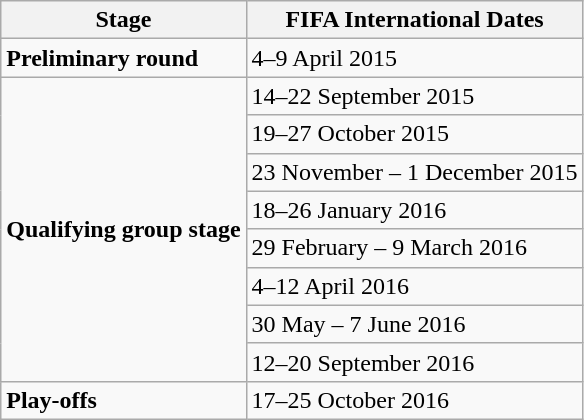<table class="wikitable">
<tr>
<th>Stage</th>
<th>FIFA International Dates</th>
</tr>
<tr>
<td><strong>Preliminary round</strong></td>
<td>4–9 April 2015</td>
</tr>
<tr>
<td rowspan=8><strong>Qualifying group stage</strong></td>
<td>14–22 September 2015</td>
</tr>
<tr>
<td>19–27 October 2015</td>
</tr>
<tr>
<td>23 November – 1 December 2015</td>
</tr>
<tr>
<td>18–26 January 2016</td>
</tr>
<tr>
<td>29 February – 9 March 2016</td>
</tr>
<tr>
<td>4–12 April 2016</td>
</tr>
<tr>
<td>30 May – 7 June 2016</td>
</tr>
<tr>
<td>12–20 September 2016</td>
</tr>
<tr>
<td><strong>Play-offs</strong></td>
<td>17–25 October 2016</td>
</tr>
</table>
